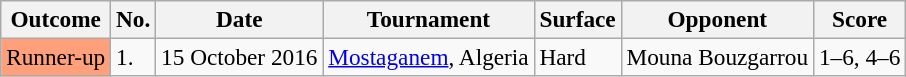<table class="sortable wikitable" style=font-size:97%>
<tr>
<th>Outcome</th>
<th>No.</th>
<th>Date</th>
<th>Tournament</th>
<th>Surface</th>
<th>Opponent</th>
<th>Score</th>
</tr>
<tr>
<td style="background:#ffa07a;">Runner-up</td>
<td>1.</td>
<td>15 October 2016</td>
<td><a href='#'>Mostaganem</a>, Algeria</td>
<td>Hard</td>
<td> Mouna Bouzgarrou</td>
<td>1–6, 4–6</td>
</tr>
</table>
